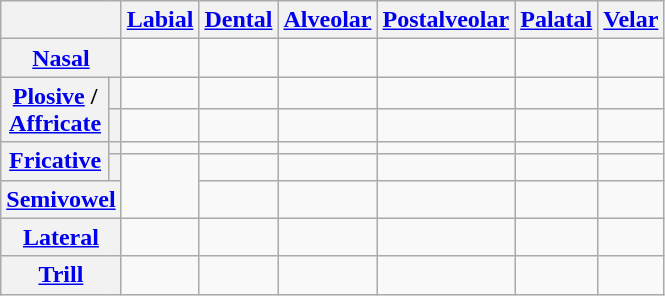<table class="wikitable" style="text-align: center">
<tr>
<th colspan="2"></th>
<th><a href='#'>Labial</a></th>
<th><a href='#'>Dental</a></th>
<th><a href='#'>Alveolar</a></th>
<th><a href='#'>Postalveolar</a></th>
<th><a href='#'>Palatal</a></th>
<th><a href='#'>Velar</a></th>
</tr>
<tr>
<th colspan="2"><a href='#'>Nasal</a></th>
<td></td>
<td></td>
<td></td>
<td></td>
<td></td>
<td></td>
</tr>
<tr>
<th rowspan="2"><a href='#'>Plosive</a> /<br><a href='#'>Affricate</a></th>
<th></th>
<td></td>
<td></td>
<td></td>
<td></td>
<td></td>
<td></td>
</tr>
<tr>
<th></th>
<td></td>
<td></td>
<td></td>
<td></td>
<td></td>
<td></td>
</tr>
<tr>
<th rowspan="2"><a href='#'>Fricative</a></th>
<th></th>
<td></td>
<td></td>
<td></td>
<td></td>
<td></td>
<td></td>
</tr>
<tr>
<th></th>
<td rowspan="2"></td>
<td></td>
<td></td>
<td></td>
<td></td>
<td></td>
</tr>
<tr>
<th colspan="2"><a href='#'>Semivowel</a></th>
<td></td>
<td></td>
<td></td>
<td></td>
<td></td>
</tr>
<tr>
<th colspan="2"><a href='#'>Lateral</a></th>
<td></td>
<td></td>
<td></td>
<td></td>
<td></td>
<td></td>
</tr>
<tr>
<th colspan="2"><a href='#'>Trill</a></th>
<td></td>
<td></td>
<td></td>
<td></td>
<td></td>
<td></td>
</tr>
</table>
